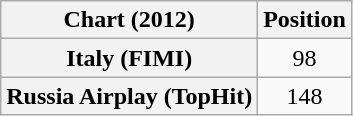<table class="wikitable sortable plainrowheaders">
<tr>
<th scope="col">Chart (2012)</th>
<th scope="col">Position</th>
</tr>
<tr>
<th scope="row">Italy (FIMI)</th>
<td style="text-align:center;">98</td>
</tr>
<tr>
<th scope="row">Russia Airplay (TopHit)</th>
<td style="text-align:center;">148</td>
</tr>
</table>
